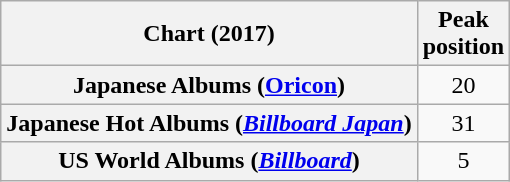<table class="wikitable sortable plainrowheaders" style="text-align:center;" border="1">
<tr>
<th scope="col">Chart (2017)</th>
<th scope="col">Peak<br>position</th>
</tr>
<tr>
<th scope="row">Japanese Albums (<a href='#'>Oricon</a>)</th>
<td>20</td>
</tr>
<tr>
<th scope="row">Japanese Hot Albums (<em><a href='#'>Billboard Japan</a></em>)</th>
<td>31</td>
</tr>
<tr>
<th scope="row">US World Albums (<em><a href='#'>Billboard</a></em>)</th>
<td>5</td>
</tr>
</table>
